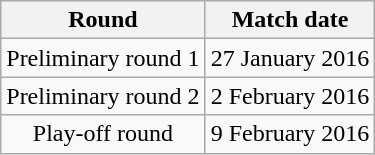<table class="wikitable" style="text-align:center">
<tr>
<th>Round</th>
<th>Match date</th>
</tr>
<tr>
<td>Preliminary round 1</td>
<td>27 January 2016</td>
</tr>
<tr>
<td>Preliminary round 2</td>
<td>2 February 2016</td>
</tr>
<tr>
<td>Play-off round</td>
<td>9 February 2016</td>
</tr>
</table>
